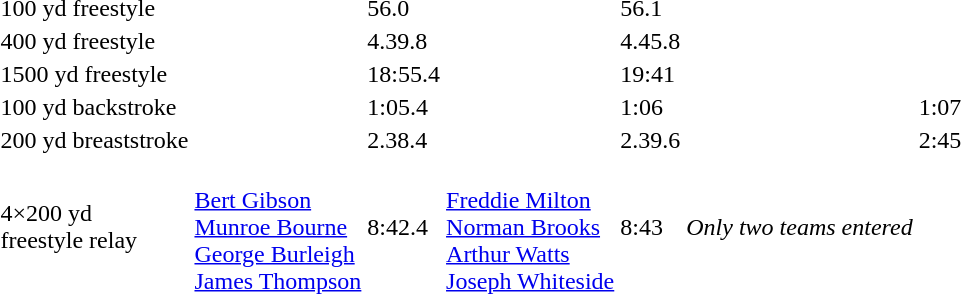<table>
<tr>
<td>100 yd freestyle</td>
<td></td>
<td>56.0</td>
<td></td>
<td>56.1</td>
<td></td>
<td></td>
</tr>
<tr>
<td>400 yd freestyle</td>
<td></td>
<td>4.39.8</td>
<td></td>
<td>4.45.8</td>
<td></td>
<td></td>
</tr>
<tr>
<td>1500 yd freestyle</td>
<td></td>
<td>18:55.4</td>
<td></td>
<td>19:41</td>
<td></td>
<td></td>
</tr>
<tr>
<td>100 yd backstroke</td>
<td></td>
<td>1:05.4</td>
<td></td>
<td>1:06</td>
<td></td>
<td>1:07</td>
</tr>
<tr>
<td>200 yd breaststroke</td>
<td></td>
<td>2.38.4</td>
<td></td>
<td>2.39.6</td>
<td></td>
<td>2:45</td>
</tr>
<tr>
<td>4×200 yd<br>freestyle relay</td>
<td><br><a href='#'>Bert Gibson</a><br><a href='#'>Munroe Bourne</a><br><a href='#'>George Burleigh</a><br><a href='#'>James Thompson</a></td>
<td>8:42.4</td>
<td><br><a href='#'>Freddie Milton</a><br><a href='#'>Norman Brooks</a><br><a href='#'>Arthur Watts</a><br><a href='#'>Joseph Whiteside</a></td>
<td>8:43</td>
<td><em>Only two teams entered</em></td>
<td></td>
</tr>
</table>
